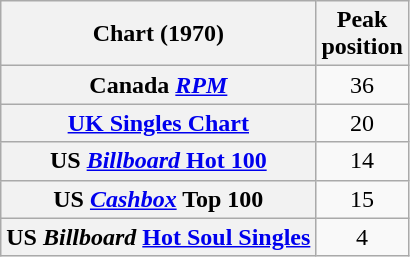<table class="wikitable sortable plainrowheaders">
<tr>
<th scope="col">Chart (1970)</th>
<th scope="col">Peak<br>position</th>
</tr>
<tr>
<th scope="row">Canada <a href='#'><em>RPM</em></a></th>
<td style="text-align:center;">36</td>
</tr>
<tr>
<th scope="row"><a href='#'>UK Singles Chart</a></th>
<td style="text-align:center;">20</td>
</tr>
<tr>
<th scope="row">US <a href='#'><em>Billboard</em> Hot 100</a></th>
<td style="text-align:center;">14</td>
</tr>
<tr>
<th scope="row">US <em><a href='#'>Cashbox</a></em> Top 100</th>
<td style="text-align:center;">15</td>
</tr>
<tr>
<th scope="row">US <em>Billboard</em> <a href='#'>Hot Soul Singles</a></th>
<td style="text-align:center;">4</td>
</tr>
</table>
